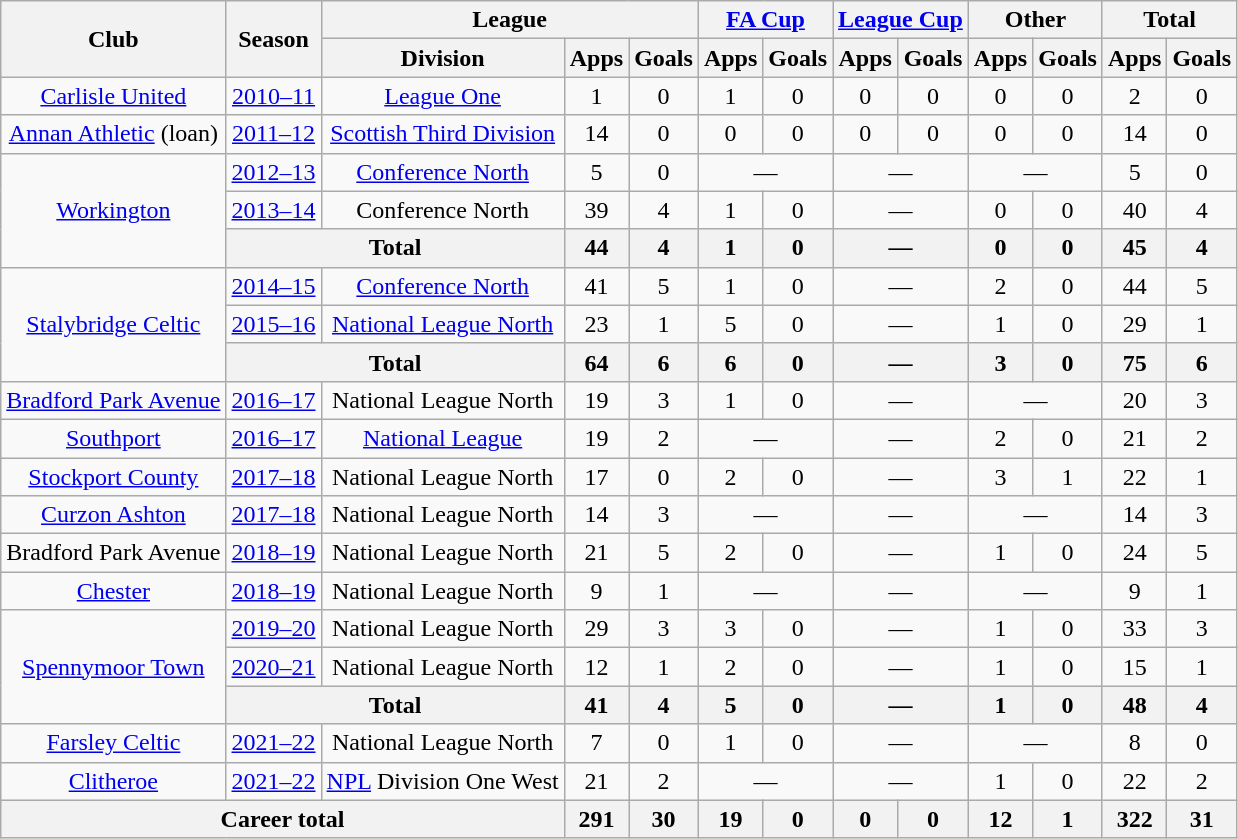<table class="wikitable" style="text-align:center">
<tr>
<th rowspan="2">Club</th>
<th rowspan="2">Season</th>
<th colspan="3">League</th>
<th colspan="2"><a href='#'>FA Cup</a></th>
<th colspan="2"><a href='#'>League Cup</a></th>
<th colspan="2">Other</th>
<th colspan="2">Total</th>
</tr>
<tr>
<th>Division</th>
<th>Apps</th>
<th>Goals</th>
<th>Apps</th>
<th>Goals</th>
<th>Apps</th>
<th>Goals</th>
<th>Apps</th>
<th>Goals</th>
<th>Apps</th>
<th>Goals</th>
</tr>
<tr>
<td><a href='#'>Carlisle United</a></td>
<td><a href='#'>2010–11</a></td>
<td><a href='#'>League One</a></td>
<td>1</td>
<td>0</td>
<td>1</td>
<td>0</td>
<td>0</td>
<td>0</td>
<td>0</td>
<td>0</td>
<td>2</td>
<td>0</td>
</tr>
<tr>
<td><a href='#'>Annan Athletic</a> (loan)</td>
<td><a href='#'>2011–12</a></td>
<td><a href='#'>Scottish Third Division</a></td>
<td>14</td>
<td>0</td>
<td>0</td>
<td>0</td>
<td>0</td>
<td>0</td>
<td>0</td>
<td>0</td>
<td>14</td>
<td>0</td>
</tr>
<tr>
<td rowspan="3"><a href='#'>Workington</a></td>
<td><a href='#'>2012–13</a></td>
<td><a href='#'>Conference North</a></td>
<td>5</td>
<td>0</td>
<td colspan="2">—</td>
<td colspan="2">—</td>
<td colspan="2">—</td>
<td>5</td>
<td>0</td>
</tr>
<tr>
<td><a href='#'>2013–14</a></td>
<td>Conference North</td>
<td>39</td>
<td>4</td>
<td>1</td>
<td>0</td>
<td colspan="2">—</td>
<td>0</td>
<td>0</td>
<td>40</td>
<td>4</td>
</tr>
<tr>
<th colspan="2">Total</th>
<th>44</th>
<th>4</th>
<th>1</th>
<th>0</th>
<th colspan="2">—</th>
<th>0</th>
<th>0</th>
<th>45</th>
<th>4</th>
</tr>
<tr>
<td rowspan="3"><a href='#'>Stalybridge Celtic</a></td>
<td><a href='#'>2014–15</a></td>
<td><a href='#'>Conference North</a></td>
<td>41</td>
<td>5</td>
<td>1</td>
<td>0</td>
<td colspan="2">—</td>
<td>2</td>
<td>0</td>
<td>44</td>
<td>5</td>
</tr>
<tr>
<td><a href='#'>2015–16</a></td>
<td><a href='#'>National League North</a></td>
<td>23</td>
<td>1</td>
<td>5</td>
<td>0</td>
<td colspan="2">—</td>
<td>1</td>
<td>0</td>
<td>29</td>
<td>1</td>
</tr>
<tr>
<th colspan="2">Total</th>
<th>64</th>
<th>6</th>
<th>6</th>
<th>0</th>
<th colspan="2">—</th>
<th>3</th>
<th>0</th>
<th>75</th>
<th>6</th>
</tr>
<tr>
<td><a href='#'>Bradford Park Avenue</a></td>
<td><a href='#'>2016–17</a></td>
<td>National League North</td>
<td>19</td>
<td>3</td>
<td>1</td>
<td>0</td>
<td colspan="2">—</td>
<td colspan="2">—</td>
<td>20</td>
<td>3</td>
</tr>
<tr>
<td><a href='#'>Southport</a></td>
<td><a href='#'>2016–17</a></td>
<td><a href='#'>National League</a></td>
<td>19</td>
<td>2</td>
<td colspan="2">—</td>
<td colspan="2">—</td>
<td>2</td>
<td>0</td>
<td>21</td>
<td>2</td>
</tr>
<tr>
<td><a href='#'>Stockport County</a></td>
<td><a href='#'>2017–18</a></td>
<td>National League North</td>
<td>17</td>
<td>0</td>
<td>2</td>
<td>0</td>
<td colspan="2">—</td>
<td>3</td>
<td>1</td>
<td>22</td>
<td>1</td>
</tr>
<tr>
<td><a href='#'>Curzon Ashton</a></td>
<td><a href='#'>2017–18</a></td>
<td>National League North</td>
<td>14</td>
<td>3</td>
<td colspan="2">—</td>
<td colspan="2">—</td>
<td colspan="2">—</td>
<td>14</td>
<td>3</td>
</tr>
<tr>
<td>Bradford Park Avenue</td>
<td><a href='#'>2018–19</a></td>
<td>National League North</td>
<td>21</td>
<td>5</td>
<td>2</td>
<td>0</td>
<td colspan="2">—</td>
<td>1</td>
<td>0</td>
<td>24</td>
<td>5</td>
</tr>
<tr>
<td><a href='#'>Chester</a></td>
<td><a href='#'>2018–19</a></td>
<td>National League North</td>
<td>9</td>
<td>1</td>
<td colspan="2">—</td>
<td colspan="2">—</td>
<td colspan="2">—</td>
<td>9</td>
<td>1</td>
</tr>
<tr>
<td rowspan="3"><a href='#'>Spennymoor Town</a></td>
<td><a href='#'>2019–20</a></td>
<td>National League North</td>
<td>29</td>
<td>3</td>
<td>3</td>
<td>0</td>
<td colspan="2">—</td>
<td>1</td>
<td>0</td>
<td>33</td>
<td>3</td>
</tr>
<tr>
<td><a href='#'>2020–21</a></td>
<td>National League North</td>
<td>12</td>
<td>1</td>
<td>2</td>
<td>0</td>
<td colspan="2">—</td>
<td>1</td>
<td>0</td>
<td>15</td>
<td>1</td>
</tr>
<tr>
<th colspan="2">Total</th>
<th>41</th>
<th>4</th>
<th>5</th>
<th>0</th>
<th colspan="2">—</th>
<th>1</th>
<th>0</th>
<th>48</th>
<th>4</th>
</tr>
<tr>
<td><a href='#'>Farsley Celtic</a></td>
<td><a href='#'>2021–22</a></td>
<td>National League North</td>
<td>7</td>
<td>0</td>
<td>1</td>
<td>0</td>
<td colspan="2">—</td>
<td colspan="2">—</td>
<td>8</td>
<td>0</td>
</tr>
<tr>
<td><a href='#'>Clitheroe</a></td>
<td><a href='#'>2021–22</a></td>
<td><a href='#'>NPL</a> Division One West</td>
<td>21</td>
<td>2</td>
<td colspan="2">—</td>
<td colspan="2">—</td>
<td>1</td>
<td>0</td>
<td>22</td>
<td>2</td>
</tr>
<tr>
<th colspan="3">Career total</th>
<th>291</th>
<th>30</th>
<th>19</th>
<th>0</th>
<th>0</th>
<th>0</th>
<th>12</th>
<th>1</th>
<th>322</th>
<th>31</th>
</tr>
</table>
